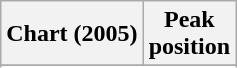<table class="wikitable sortable plainrowheaders">
<tr>
<th>Chart (2005)</th>
<th>Peak<br>position</th>
</tr>
<tr>
</tr>
<tr>
</tr>
<tr>
</tr>
<tr>
</tr>
</table>
